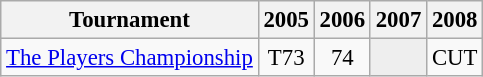<table class="wikitable" style="font-size:95%;text-align:center;">
<tr>
<th>Tournament</th>
<th>2005</th>
<th>2006</th>
<th>2007</th>
<th>2008</th>
</tr>
<tr>
<td align=left><a href='#'>The Players Championship</a></td>
<td>T73</td>
<td>74</td>
<td style="background:#eeeeee;"></td>
<td>CUT</td>
</tr>
</table>
